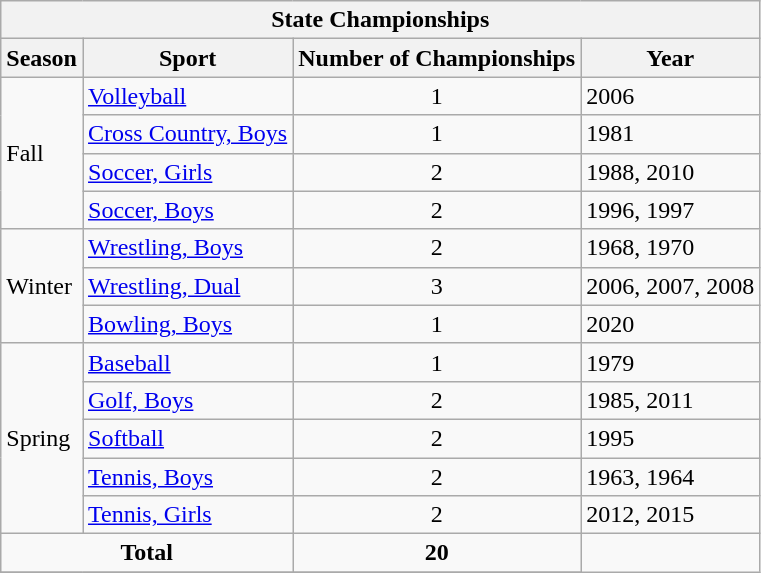<table class="wikitable">
<tr>
<th colspan="4">State Championships</th>
</tr>
<tr>
<th>Season</th>
<th>Sport</th>
<th>Number of Championships</th>
<th>Year</th>
</tr>
<tr>
<td rowspan="4">Fall</td>
<td><a href='#'>Volleyball</a></td>
<td align="center">1</td>
<td>2006</td>
</tr>
<tr>
<td><a href='#'>Cross Country, Boys</a></td>
<td align="center">1</td>
<td>1981</td>
</tr>
<tr>
<td><a href='#'>Soccer, Girls</a></td>
<td align="center">2</td>
<td>1988, 2010</td>
</tr>
<tr>
<td><a href='#'>Soccer, Boys</a></td>
<td align="center">2</td>
<td>1996, 1997</td>
</tr>
<tr>
<td rowspan="3">Winter</td>
<td><a href='#'>Wrestling, Boys</a></td>
<td align="center">2</td>
<td>1968, 1970</td>
</tr>
<tr>
<td><a href='#'>Wrestling, Dual</a></td>
<td align="center">3</td>
<td>2006, 2007, 2008</td>
</tr>
<tr>
<td><a href='#'>Bowling, Boys</a></td>
<td align="center">1</td>
<td>2020</td>
</tr>
<tr>
<td rowspan="5">Spring</td>
<td><a href='#'>Baseball</a></td>
<td align="center">1</td>
<td>1979</td>
</tr>
<tr>
<td><a href='#'>Golf, Boys</a></td>
<td align="center">2</td>
<td>1985, 2011</td>
</tr>
<tr>
<td><a href='#'>Softball</a></td>
<td align="center">2</td>
<td>1995</td>
</tr>
<tr>
<td><a href='#'>Tennis, Boys</a></td>
<td align="center">2</td>
<td>1963, 1964</td>
</tr>
<tr>
<td><a href='#'>Tennis, Girls</a></td>
<td align="center">2</td>
<td>2012, 2015</td>
</tr>
<tr>
<td align="center" colspan="2"><strong>Total</strong></td>
<td align="center"><strong>20</strong></td>
</tr>
<tr>
</tr>
</table>
